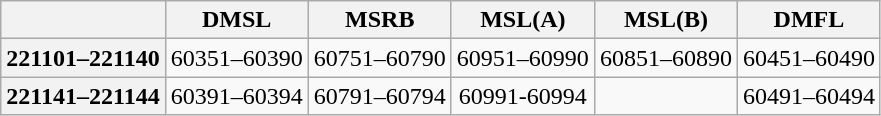<table class="wikitable">
<tr>
<th></th>
<th>DMSL</th>
<th>MSRB</th>
<th>MSL(A)</th>
<th>MSL(B)</th>
<th>DMFL</th>
</tr>
<tr>
<th>221101–221140</th>
<td align=center>60351–60390</td>
<td align=center>60751–60790</td>
<td align=center>60951–60990</td>
<td align=center>60851–60890</td>
<td align=center>60451–60490</td>
</tr>
<tr>
<th>221141–221144</th>
<td align=center>60391–60394</td>
<td align=center>60791–60794</td>
<td align=center>60991-60994</td>
<td align=center></td>
<td align=center>60491–60494</td>
</tr>
</table>
